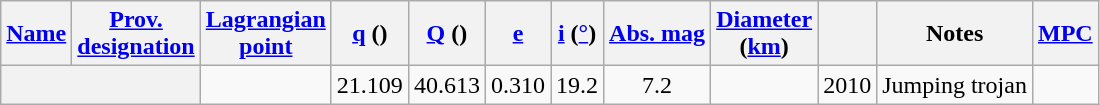<table class="wikitable sortable plainrowheaders" style="text-align: center; margin-right: 0;">
<tr>
<th scope="col"><a href='#'>Name</a></th>
<th scope="col"><a href='#'>Prov.<br>designation</a></th>
<th scope="col"><a href='#'>Lagrangian<br>point</a></th>
<th scope="col"><a href='#'>q</a> ()</th>
<th scope="col"><a href='#'>Q</a> ()</th>
<th scope="col"><a href='#'>e</a></th>
<th scope="col"><a href='#'>i</a> (<a href='#'>°</a>)</th>
<th scope="col"><a href='#'>Abs. mag</a></th>
<th scope="col"><a href='#'>Diameter</a><br>(<a href='#'>km</a>)</th>
<th scope="col"></th>
<th scope="col" class="unsortable">Notes</th>
<th scope="col" class="unsortable"><a href='#'>MPC</a></th>
</tr>
<tr>
<th scope=row style=text-align:center colspan=2></th>
<td></td>
<td>21.109</td>
<td>40.613</td>
<td>0.310</td>
<td>19.2</td>
<td>7.2</td>
<td></td>
<td>2010</td>
<td>Jumping trojan</td>
<td></td>
</tr>
</table>
